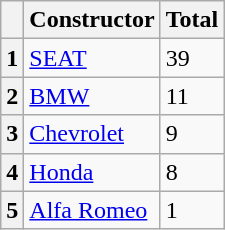<table class="wikitable" style="font-size:100%;">
<tr>
<th></th>
<th>Constructor</th>
<th>Total</th>
</tr>
<tr>
<th>1</th>
<td> <a href='#'>SEAT</a></td>
<td>39</td>
</tr>
<tr>
<th>2</th>
<td> <a href='#'>BMW</a></td>
<td>11</td>
</tr>
<tr>
<th>3</th>
<td> <a href='#'>Chevrolet</a></td>
<td>9</td>
</tr>
<tr>
<th>4</th>
<td> <a href='#'>Honda</a></td>
<td>8</td>
</tr>
<tr>
<th>5</th>
<td> <a href='#'>Alfa Romeo</a></td>
<td>1</td>
</tr>
</table>
